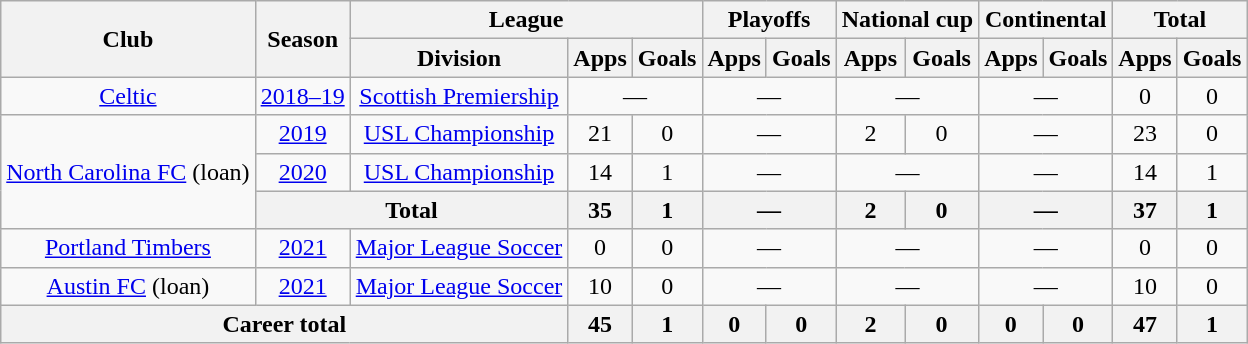<table class=wikitable style=text-align:center>
<tr>
<th rowspan=2>Club</th>
<th rowspan=2>Season</th>
<th colspan=3>League</th>
<th colspan=2>Playoffs</th>
<th colspan=2>National cup</th>
<th colspan=2>Continental</th>
<th colspan=2>Total</th>
</tr>
<tr>
<th>Division</th>
<th>Apps</th>
<th>Goals</th>
<th>Apps</th>
<th>Goals</th>
<th>Apps</th>
<th>Goals</th>
<th>Apps</th>
<th>Goals</th>
<th>Apps</th>
<th>Goals</th>
</tr>
<tr>
<td rowspan=1><a href='#'>Celtic</a></td>
<td><a href='#'>2018–19</a></td>
<td><a href='#'>Scottish Premiership</a></td>
<td colspan=2>—</td>
<td colspan=2>—</td>
<td colspan=2>—</td>
<td colspan=2>—</td>
<td>0</td>
<td>0</td>
</tr>
<tr>
<td rowspan=3><a href='#'>North Carolina FC</a> (loan)</td>
<td><a href='#'>2019</a></td>
<td><a href='#'>USL Championship</a></td>
<td>21</td>
<td>0</td>
<td colspan=2>—</td>
<td>2</td>
<td>0</td>
<td colspan=2>—</td>
<td>23</td>
<td>0</td>
</tr>
<tr>
<td><a href='#'>2020</a></td>
<td><a href='#'>USL Championship</a></td>
<td>14</td>
<td>1</td>
<td colspan=2>—</td>
<td colspan=2>—</td>
<td colspan=2>—</td>
<td>14</td>
<td>1</td>
</tr>
<tr>
<th colspan=2>Total</th>
<th>35</th>
<th>1</th>
<th colspan=2>—</th>
<th>2</th>
<th>0</th>
<th colspan=2>—</th>
<th>37</th>
<th>1</th>
</tr>
<tr>
<td rowspan=1><a href='#'>Portland Timbers</a></td>
<td><a href='#'>2021</a></td>
<td><a href='#'>Major League Soccer</a></td>
<td>0</td>
<td>0</td>
<td colspan=2>—</td>
<td colspan=2>—</td>
<td colspan=2>—</td>
<td>0</td>
<td>0</td>
</tr>
<tr>
<td rowspan=1><a href='#'>Austin FC</a> (loan)</td>
<td><a href='#'>2021</a></td>
<td><a href='#'>Major League Soccer</a></td>
<td>10</td>
<td>0</td>
<td colspan=2>—</td>
<td colspan=2>—</td>
<td colspan=2>—</td>
<td>10</td>
<td>0</td>
</tr>
<tr>
<th colspan=3>Career total</th>
<th>45</th>
<th>1</th>
<th>0</th>
<th>0</th>
<th>2</th>
<th>0</th>
<th>0</th>
<th>0</th>
<th>47</th>
<th>1</th>
</tr>
</table>
